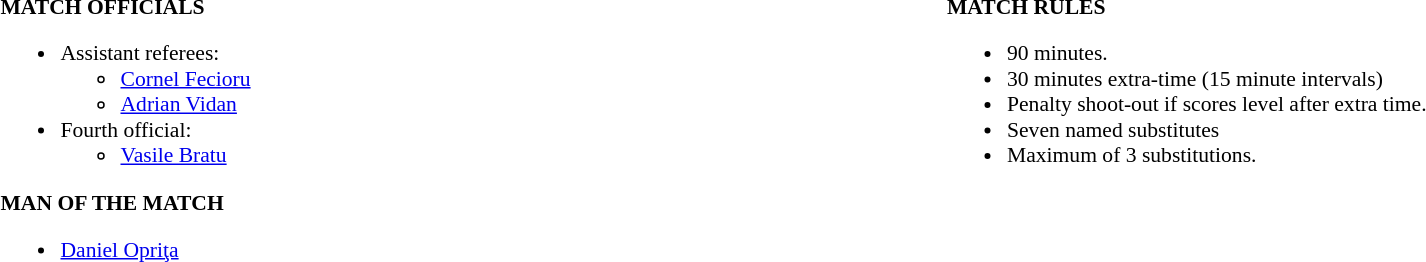<table width=100% style="font-size: 90%">
<tr>
<td width=50% valign=top><br><strong>MATCH OFFICIALS</strong><ul><li>Assistant referees:<ul><li><a href='#'>Cornel Fecioru</a></li><li><a href='#'>Adrian Vidan</a></li></ul></li><li>Fourth official:<ul><li><a href='#'>Vasile Bratu</a></li></ul></li></ul><strong>MAN OF THE MATCH</strong><ul><li> <a href='#'>Daniel Opriţa</a></li></ul></td>
<td width=50% valign=top><br><strong>MATCH RULES</strong><ul><li>90 minutes.</li><li>30 minutes extra-time (15 minute intervals)</li><li>Penalty shoot-out if scores level after extra time.</li><li>Seven named substitutes</li><li>Maximum of 3 substitutions.</li></ul></td>
</tr>
</table>
